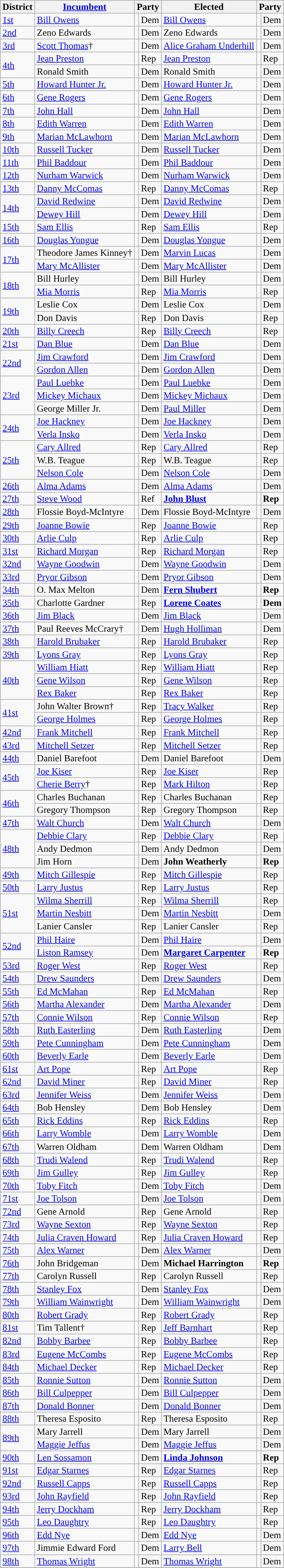<table class="sortable wikitable" style="font-size:95%;line-height:14px;">
<tr>
<th class="unsortable">District</th>
<th class="unsortable"><a href='#'>Incumbent</a></th>
<th colspan="2">Party</th>
<th class="unsortable">Elected</th>
<th colspan="2">Party</th>
</tr>
<tr>
<td><a href='#'>1st</a></td>
<td><a href='#'>Bill Owens</a></td>
<td style="background:"></td>
<td>Dem</td>
<td><a href='#'>Bill Owens</a></td>
<td style="background:"></td>
<td>Dem</td>
</tr>
<tr>
<td><a href='#'>2nd</a></td>
<td>Zeno Edwards</td>
<td style="background:"></td>
<td>Dem</td>
<td>Zeno Edwards</td>
<td style="background:"></td>
<td>Dem</td>
</tr>
<tr>
<td><a href='#'>3rd</a></td>
<td><a href='#'>Scott Thomas</a>†</td>
<td style="background:"></td>
<td>Dem</td>
<td><a href='#'>Alice Graham Underhill</a></td>
<td style="background:"></td>
<td>Dem</td>
</tr>
<tr>
<td rowspan=2><a href='#'>4th</a></td>
<td><a href='#'>Jean Preston</a></td>
<td style="background:"></td>
<td>Rep</td>
<td><a href='#'>Jean Preston</a></td>
<td style="background:"></td>
<td>Rep</td>
</tr>
<tr>
<td>Ronald Smith</td>
<td style="background:"></td>
<td>Dem</td>
<td>Ronald Smith</td>
<td style="background:"></td>
<td>Dem</td>
</tr>
<tr>
<td><a href='#'>5th</a></td>
<td><a href='#'>Howard Hunter Jr.</a></td>
<td style="background:"></td>
<td>Dem</td>
<td><a href='#'>Howard Hunter Jr.</a></td>
<td style="background:"></td>
<td>Dem</td>
</tr>
<tr>
<td><a href='#'>6th</a></td>
<td><a href='#'>Gene Rogers</a></td>
<td style="background:"></td>
<td>Dem</td>
<td><a href='#'>Gene Rogers</a></td>
<td style="background:"></td>
<td>Dem</td>
</tr>
<tr>
<td><a href='#'>7th</a></td>
<td><a href='#'>John Hall</a></td>
<td style="background:"></td>
<td>Dem</td>
<td><a href='#'>John Hall</a></td>
<td style="background:"></td>
<td>Dem</td>
</tr>
<tr>
<td><a href='#'>8th</a></td>
<td><a href='#'>Edith Warren</a></td>
<td style="background:"></td>
<td>Dem</td>
<td><a href='#'>Edith Warren</a></td>
<td style="background:"></td>
<td>Dem</td>
</tr>
<tr>
<td><a href='#'>9th</a></td>
<td><a href='#'>Marian McLawhorn</a></td>
<td style="background:"></td>
<td>Dem</td>
<td><a href='#'>Marian McLawhorn</a></td>
<td style="background:"></td>
<td>Dem</td>
</tr>
<tr>
<td><a href='#'>10th</a></td>
<td><a href='#'>Russell Tucker</a></td>
<td style="background:"></td>
<td>Dem</td>
<td><a href='#'>Russell Tucker</a></td>
<td style="background:"></td>
<td>Dem</td>
</tr>
<tr>
<td><a href='#'>11th</a></td>
<td><a href='#'>Phil Baddour</a></td>
<td style="background:"></td>
<td>Dem</td>
<td><a href='#'>Phil Baddour</a></td>
<td style="background:"></td>
<td>Dem</td>
</tr>
<tr>
<td><a href='#'>12th</a></td>
<td><a href='#'>Nurham Warwick</a></td>
<td style="background:"></td>
<td>Dem</td>
<td><a href='#'>Nurham Warwick</a></td>
<td style="background:"></td>
<td>Dem</td>
</tr>
<tr>
<td><a href='#'>13th</a></td>
<td><a href='#'>Danny McComas</a></td>
<td style="background:"></td>
<td>Rep</td>
<td><a href='#'>Danny McComas</a></td>
<td style="background:"></td>
<td>Rep</td>
</tr>
<tr>
<td rowspan=2><a href='#'>14th</a></td>
<td><a href='#'>David Redwine</a></td>
<td style="background:"></td>
<td>Dem</td>
<td><a href='#'>David Redwine</a></td>
<td style="background:"></td>
<td>Dem</td>
</tr>
<tr>
<td><a href='#'>Dewey Hill</a></td>
<td style="background:"></td>
<td>Dem</td>
<td><a href='#'>Dewey Hill</a></td>
<td style="background:"></td>
<td>Dem</td>
</tr>
<tr>
<td><a href='#'>15th</a></td>
<td><a href='#'>Sam Ellis</a></td>
<td style="background:"></td>
<td>Rep</td>
<td><a href='#'>Sam Ellis</a></td>
<td style="background:"></td>
<td>Rep</td>
</tr>
<tr>
<td><a href='#'>16th</a></td>
<td><a href='#'>Douglas Yongue</a></td>
<td style="background:"></td>
<td>Dem</td>
<td><a href='#'>Douglas Yongue</a></td>
<td style="background:"></td>
<td>Dem</td>
</tr>
<tr>
<td rowspan=2><a href='#'>17th</a></td>
<td>Theodore James Kinney†</td>
<td style="background:"></td>
<td>Dem</td>
<td><a href='#'>Marvin Lucas</a></td>
<td style="background:"></td>
<td>Dem</td>
</tr>
<tr>
<td><a href='#'>Mary McAllister</a></td>
<td style="background:"></td>
<td>Dem</td>
<td><a href='#'>Mary McAllister</a></td>
<td style="background:"></td>
<td>Dem</td>
</tr>
<tr>
<td rowspan=2><a href='#'>18th</a></td>
<td>Bill Hurley</td>
<td style="background:"></td>
<td>Dem</td>
<td>Bill Hurley</td>
<td style="background:"></td>
<td>Dem</td>
</tr>
<tr>
<td><a href='#'>Mia Morris</a></td>
<td style="background:"></td>
<td>Rep</td>
<td><a href='#'>Mia Morris</a></td>
<td style="background:"></td>
<td>Rep</td>
</tr>
<tr>
<td rowspan=2><a href='#'>19th</a></td>
<td>Leslie Cox</td>
<td style="background:"></td>
<td>Dem</td>
<td>Leslie Cox</td>
<td style="background:"></td>
<td>Dem</td>
</tr>
<tr>
<td>Don Davis</td>
<td style="background:"></td>
<td>Rep</td>
<td>Don Davis</td>
<td style="background:"></td>
<td>Rep</td>
</tr>
<tr>
<td><a href='#'>20th</a></td>
<td><a href='#'>Billy Creech</a></td>
<td style="background:"></td>
<td>Rep</td>
<td><a href='#'>Billy Creech</a></td>
<td style="background:"></td>
<td>Rep</td>
</tr>
<tr>
<td><a href='#'>21st</a></td>
<td><a href='#'>Dan Blue</a></td>
<td style="background:"></td>
<td>Dem</td>
<td><a href='#'>Dan Blue</a></td>
<td style="background:"></td>
<td>Dem</td>
</tr>
<tr>
<td rowspan=2><a href='#'>22nd</a></td>
<td><a href='#'>Jim Crawford</a></td>
<td style="background:"></td>
<td>Dem</td>
<td><a href='#'>Jim Crawford</a></td>
<td style="background:"></td>
<td>Dem</td>
</tr>
<tr>
<td><a href='#'>Gordon Allen</a></td>
<td style="background:"></td>
<td>Dem</td>
<td><a href='#'>Gordon Allen</a></td>
<td style="background:"></td>
<td>Dem</td>
</tr>
<tr>
<td rowspan=3><a href='#'>23rd</a></td>
<td><a href='#'>Paul Luebke</a></td>
<td style="background:"></td>
<td>Dem</td>
<td><a href='#'>Paul Luebke</a></td>
<td style="background:"></td>
<td>Dem</td>
</tr>
<tr>
<td><a href='#'>Mickey Michaux</a></td>
<td style="background:"></td>
<td>Dem</td>
<td><a href='#'>Mickey Michaux</a></td>
<td style="background:"></td>
<td>Dem</td>
</tr>
<tr>
<td>George Miller Jr.</td>
<td style="background:"></td>
<td>Dem</td>
<td><a href='#'>Paul Miller</a></td>
<td style="background:"></td>
<td>Dem</td>
</tr>
<tr>
<td rowspan=2><a href='#'>24th</a></td>
<td><a href='#'>Joe Hackney</a></td>
<td style="background:"></td>
<td>Dem</td>
<td><a href='#'>Joe Hackney</a></td>
<td style="background:"></td>
<td>Dem</td>
</tr>
<tr>
<td><a href='#'>Verla Insko</a></td>
<td style="background:"></td>
<td>Dem</td>
<td><a href='#'>Verla Insko</a></td>
<td style="background:"></td>
<td>Dem</td>
</tr>
<tr>
<td rowspan=3><a href='#'>25th</a></td>
<td><a href='#'>Cary Allred</a></td>
<td style="background:"></td>
<td>Rep</td>
<td><a href='#'>Cary Allred</a></td>
<td style="background:"></td>
<td>Rep</td>
</tr>
<tr>
<td>W.B. Teague</td>
<td style="background:"></td>
<td>Rep</td>
<td>W.B. Teague</td>
<td style="background:"></td>
<td>Rep</td>
</tr>
<tr>
<td><a href='#'>Nelson Cole</a></td>
<td style="background:"></td>
<td>Dem</td>
<td><a href='#'>Nelson Cole</a></td>
<td style="background:"></td>
<td>Dem</td>
</tr>
<tr>
<td><a href='#'>26th</a></td>
<td><a href='#'>Alma Adams</a></td>
<td style="background:"></td>
<td>Dem</td>
<td><a href='#'>Alma Adams</a></td>
<td style="background:"></td>
<td>Dem</td>
</tr>
<tr>
<td><a href='#'>27th</a></td>
<td><a href='#'>Steve Wood</a></td>
<td style="background:"></td>
<td>Ref</td>
<td><strong><a href='#'>John Blust</a></strong></td>
<td style="background:"></td>
<td><strong>Rep</strong></td>
</tr>
<tr>
<td><a href='#'>28th</a></td>
<td>Flossie Boyd-McIntyre</td>
<td style="background:"></td>
<td>Dem</td>
<td>Flossie Boyd-McIntyre</td>
<td style="background:"></td>
<td>Dem</td>
</tr>
<tr>
<td><a href='#'>29th</a></td>
<td><a href='#'>Joanne Bowie</a></td>
<td style="background:"></td>
<td>Rep</td>
<td><a href='#'>Joanne Bowie</a></td>
<td style="background:"></td>
<td>Rep</td>
</tr>
<tr>
<td><a href='#'>30th</a></td>
<td><a href='#'>Arlie Culp</a></td>
<td style="background:"></td>
<td>Rep</td>
<td><a href='#'>Arlie Culp</a></td>
<td style="background:"></td>
<td>Rep</td>
</tr>
<tr>
<td><a href='#'>31st</a></td>
<td><a href='#'>Richard Morgan</a></td>
<td style="background:"></td>
<td>Rep</td>
<td><a href='#'>Richard Morgan</a></td>
<td style="background:"></td>
<td>Rep</td>
</tr>
<tr>
<td><a href='#'>32nd</a></td>
<td><a href='#'>Wayne Goodwin</a></td>
<td style="background:"></td>
<td>Dem</td>
<td><a href='#'>Wayne Goodwin</a></td>
<td style="background:"></td>
<td>Dem</td>
</tr>
<tr>
<td><a href='#'>33rd</a></td>
<td><a href='#'>Pryor Gibson</a></td>
<td style="background:"></td>
<td>Dem</td>
<td><a href='#'>Pryor Gibson</a></td>
<td style="background:"></td>
<td>Dem</td>
</tr>
<tr>
<td><a href='#'>34th</a></td>
<td>O. Max Melton</td>
<td style="background:"></td>
<td>Dem</td>
<td><strong><a href='#'>Fern Shubert</a></strong></td>
<td style="background:"></td>
<td><strong>Rep</strong></td>
</tr>
<tr>
<td><a href='#'>35th</a></td>
<td>Charlotte Gardner</td>
<td style="background:"></td>
<td>Rep</td>
<td><strong><a href='#'>Lorene Coates</a></strong></td>
<td style="background:"></td>
<td><strong>Dem</strong></td>
</tr>
<tr>
<td><a href='#'>36th</a></td>
<td><a href='#'>Jim Black</a></td>
<td style="background:"></td>
<td>Dem</td>
<td><a href='#'>Jim Black</a></td>
<td style="background:"></td>
<td>Dem</td>
</tr>
<tr>
<td><a href='#'>37th</a></td>
<td>Paul Reeves McCrary†</td>
<td style="background:"></td>
<td>Dem</td>
<td><a href='#'>Hugh Holliman</a></td>
<td style="background:"></td>
<td>Dem</td>
</tr>
<tr>
<td><a href='#'>38th</a></td>
<td><a href='#'>Harold Brubaker</a></td>
<td style="background:"></td>
<td>Rep</td>
<td><a href='#'>Harold Brubaker</a></td>
<td style="background:"></td>
<td>Rep</td>
</tr>
<tr>
<td><a href='#'>39th</a></td>
<td><a href='#'>Lyons Gray</a></td>
<td style="background:"></td>
<td>Rep</td>
<td><a href='#'>Lyons Gray</a></td>
<td style="background:"></td>
<td>Rep</td>
</tr>
<tr>
<td rowspan=3><a href='#'>40th</a></td>
<td><a href='#'>William Hiatt</a></td>
<td style="background:"></td>
<td>Rep</td>
<td><a href='#'>William Hiatt</a></td>
<td style="background:"></td>
<td>Rep</td>
</tr>
<tr>
<td><a href='#'>Gene Wilson</a></td>
<td style="background:"></td>
<td>Rep</td>
<td><a href='#'>Gene Wilson</a></td>
<td style="background:"></td>
<td>Rep</td>
</tr>
<tr>
<td><a href='#'>Rex Baker</a></td>
<td style="background:"></td>
<td>Rep</td>
<td><a href='#'>Rex Baker</a></td>
<td style="background:"></td>
<td>Rep</td>
</tr>
<tr>
<td rowspan=2><a href='#'>41st</a></td>
<td>John Walter Brown†</td>
<td style="background:"></td>
<td>Rep</td>
<td><a href='#'>Tracy Walker</a></td>
<td style="background:"></td>
<td>Rep</td>
</tr>
<tr>
<td><a href='#'>George Holmes</a></td>
<td style="background:"></td>
<td>Rep</td>
<td><a href='#'>George Holmes</a></td>
<td style="background:"></td>
<td>Rep</td>
</tr>
<tr>
<td><a href='#'>42nd</a></td>
<td><a href='#'>Frank Mitchell</a></td>
<td style="background:"></td>
<td>Rep</td>
<td><a href='#'>Frank Mitchell</a></td>
<td style="background:"></td>
<td>Rep</td>
</tr>
<tr>
<td><a href='#'>43rd</a></td>
<td><a href='#'>Mitchell Setzer</a></td>
<td style="background:"></td>
<td>Rep</td>
<td><a href='#'>Mitchell Setzer</a></td>
<td style="background:"></td>
<td>Rep</td>
</tr>
<tr>
<td><a href='#'>44th</a></td>
<td>Daniel Barefoot</td>
<td style="background:"></td>
<td>Dem</td>
<td>Daniel Barefoot</td>
<td style="background:"></td>
<td>Dem</td>
</tr>
<tr>
<td rowspan=2><a href='#'>45th</a></td>
<td><a href='#'>Joe Kiser</a></td>
<td style="background:"></td>
<td>Rep</td>
<td><a href='#'>Joe Kiser</a></td>
<td style="background:"></td>
<td>Rep</td>
</tr>
<tr>
<td><a href='#'>Cherie Berry</a>†</td>
<td style="background:"></td>
<td>Rep</td>
<td><a href='#'>Mark Hilton</a></td>
<td style="background:"></td>
<td>Rep</td>
</tr>
<tr>
<td rowspan=2><a href='#'>46th</a></td>
<td>Charles Buchanan</td>
<td style="background:"></td>
<td>Rep</td>
<td>Charles Buchanan</td>
<td style="background:"></td>
<td>Rep</td>
</tr>
<tr>
<td>Gregory Thompson</td>
<td style="background:"></td>
<td>Rep</td>
<td>Gregory Thompson</td>
<td style="background:"></td>
<td>Rep</td>
</tr>
<tr>
<td><a href='#'>47th</a></td>
<td><a href='#'>Walt Church</a></td>
<td style="background:"></td>
<td>Dem</td>
<td><a href='#'>Walt Church</a></td>
<td style="background:"></td>
<td>Dem</td>
</tr>
<tr>
<td rowspan=3><a href='#'>48th</a></td>
<td><a href='#'>Debbie Clary</a></td>
<td style="background:"></td>
<td>Rep</td>
<td><a href='#'>Debbie Clary</a></td>
<td style="background:"></td>
<td>Rep</td>
</tr>
<tr>
<td>Andy Dedmon</td>
<td style="background:"></td>
<td>Dem</td>
<td>Andy Dedmon</td>
<td style="background:"></td>
<td>Dem</td>
</tr>
<tr>
<td>Jim Horn</td>
<td style="background:"></td>
<td>Dem</td>
<td><strong>John Weatherly</strong></td>
<td style="background:"></td>
<td><strong>Rep</strong></td>
</tr>
<tr>
<td><a href='#'>49th</a></td>
<td><a href='#'>Mitch Gillespie</a></td>
<td style="background:"></td>
<td>Rep</td>
<td><a href='#'>Mitch Gillespie</a></td>
<td style="background:"></td>
<td>Rep</td>
</tr>
<tr>
<td><a href='#'>50th</a></td>
<td><a href='#'>Larry Justus</a></td>
<td style="background:"></td>
<td>Rep</td>
<td><a href='#'>Larry Justus</a></td>
<td style="background:"></td>
<td>Rep</td>
</tr>
<tr>
<td rowspan=3><a href='#'>51st</a></td>
<td><a href='#'>Wilma Sherrill</a></td>
<td style="background:"></td>
<td>Rep</td>
<td><a href='#'>Wilma Sherrill</a></td>
<td style="background:"></td>
<td>Rep</td>
</tr>
<tr>
<td><a href='#'>Martin Nesbitt</a></td>
<td style="background:"></td>
<td>Dem</td>
<td><a href='#'>Martin Nesbitt</a></td>
<td style="background:"></td>
<td>Dem</td>
</tr>
<tr>
<td>Lanier Cansler</td>
<td style="background:"></td>
<td>Rep</td>
<td>Lanier Cansler</td>
<td style="background:"></td>
<td>Rep</td>
</tr>
<tr>
<td rowspan=2><a href='#'>52nd</a></td>
<td><a href='#'>Phil Haire</a></td>
<td style="background:"></td>
<td>Dem</td>
<td><a href='#'>Phil Haire</a></td>
<td style="background:"></td>
<td>Dem</td>
</tr>
<tr>
<td><a href='#'>Liston Ramsey</a></td>
<td style="background:"></td>
<td>Dem</td>
<td><strong><a href='#'>Margaret Carpenter</a></strong></td>
<td style="background:"></td>
<td><strong>Rep</strong></td>
</tr>
<tr>
<td><a href='#'>53rd</a></td>
<td><a href='#'>Roger West</a></td>
<td style="background:"></td>
<td>Rep</td>
<td><a href='#'>Roger West</a></td>
<td style="background:"></td>
<td>Rep</td>
</tr>
<tr>
<td><a href='#'>54th</a></td>
<td><a href='#'>Drew Saunders</a></td>
<td style="background:"></td>
<td>Dem</td>
<td><a href='#'>Drew Saunders</a></td>
<td style="background:"></td>
<td>Dem</td>
</tr>
<tr>
<td><a href='#'>55th</a></td>
<td><a href='#'>Ed McMahan</a></td>
<td style="background:"></td>
<td>Rep</td>
<td><a href='#'>Ed McMahan</a></td>
<td style="background:"></td>
<td>Rep</td>
</tr>
<tr>
<td><a href='#'>56th</a></td>
<td><a href='#'>Martha Alexander</a></td>
<td style="background:"></td>
<td>Dem</td>
<td><a href='#'>Martha Alexander</a></td>
<td style="background:"></td>
<td>Dem</td>
</tr>
<tr>
<td><a href='#'>57th</a></td>
<td><a href='#'>Connie Wilson</a></td>
<td style="background:"></td>
<td>Rep</td>
<td><a href='#'>Connie Wilson</a></td>
<td style="background:"></td>
<td>Rep</td>
</tr>
<tr>
<td><a href='#'>58th</a></td>
<td><a href='#'>Ruth Easterling</a></td>
<td style="background:"></td>
<td>Dem</td>
<td><a href='#'>Ruth Easterling</a></td>
<td style="background:"></td>
<td>Dem</td>
</tr>
<tr>
<td><a href='#'>59th</a></td>
<td><a href='#'>Pete Cunningham</a></td>
<td style="background:"></td>
<td>Dem</td>
<td><a href='#'>Pete Cunningham</a></td>
<td style="background:"></td>
<td>Dem</td>
</tr>
<tr>
<td><a href='#'>60th</a></td>
<td><a href='#'>Beverly Earle</a></td>
<td style="background:"></td>
<td>Dem</td>
<td><a href='#'>Beverly Earle</a></td>
<td style="background:"></td>
<td>Dem</td>
</tr>
<tr>
<td><a href='#'>61st</a></td>
<td><a href='#'>Art Pope</a></td>
<td style="background:"></td>
<td>Rep</td>
<td><a href='#'>Art Pope</a></td>
<td style="background:"></td>
<td>Rep</td>
</tr>
<tr>
<td><a href='#'>62nd</a></td>
<td><a href='#'>David Miner</a></td>
<td style="background:"></td>
<td>Rep</td>
<td><a href='#'>David Miner</a></td>
<td style="background:"></td>
<td>Rep</td>
</tr>
<tr>
<td><a href='#'>63rd</a></td>
<td><a href='#'>Jennifer Weiss</a></td>
<td style="background:"></td>
<td>Dem</td>
<td><a href='#'>Jennifer Weiss</a></td>
<td style="background:"></td>
<td>Dem</td>
</tr>
<tr>
<td><a href='#'>64th</a></td>
<td>Bob Hensley</td>
<td style="background:"></td>
<td>Dem</td>
<td>Bob Hensley</td>
<td style="background:"></td>
<td>Dem</td>
</tr>
<tr>
<td><a href='#'>65th</a></td>
<td><a href='#'>Rick Eddins</a></td>
<td style="background:"></td>
<td>Rep</td>
<td><a href='#'>Rick Eddins</a></td>
<td style="background:"></td>
<td>Rep</td>
</tr>
<tr>
<td><a href='#'>66th</a></td>
<td><a href='#'>Larry Womble</a></td>
<td style="background:"></td>
<td>Dem</td>
<td><a href='#'>Larry Womble</a></td>
<td style="background:"></td>
<td>Dem</td>
</tr>
<tr>
<td><a href='#'>67th</a></td>
<td>Warren Oldham</td>
<td style="background:"></td>
<td>Dem</td>
<td>Warren Oldham</td>
<td style="background:"></td>
<td>Dem</td>
</tr>
<tr>
<td><a href='#'>68th</a></td>
<td><a href='#'>Trudi Walend</a></td>
<td style="background:"></td>
<td>Rep</td>
<td><a href='#'>Trudi Walend</a></td>
<td style="background:"></td>
<td>Rep</td>
</tr>
<tr>
<td><a href='#'>69th</a></td>
<td><a href='#'>Jim Gulley</a></td>
<td style="background:"></td>
<td>Rep</td>
<td><a href='#'>Jim Gulley</a></td>
<td style="background:"></td>
<td>Rep</td>
</tr>
<tr>
<td><a href='#'>70th</a></td>
<td><a href='#'>Toby Fitch</a></td>
<td style="background:"></td>
<td>Dem</td>
<td><a href='#'>Toby Fitch</a></td>
<td style="background:"></td>
<td>Dem</td>
</tr>
<tr>
<td><a href='#'>71st</a></td>
<td><a href='#'>Joe Tolson</a></td>
<td style="background:"></td>
<td>Dem</td>
<td><a href='#'>Joe Tolson</a></td>
<td style="background:"></td>
<td>Dem</td>
</tr>
<tr>
<td><a href='#'>72nd</a></td>
<td>Gene Arnold</td>
<td style="background:"></td>
<td>Rep</td>
<td>Gene Arnold</td>
<td style="background:"></td>
<td>Rep</td>
</tr>
<tr>
<td><a href='#'>73rd</a></td>
<td><a href='#'>Wayne Sexton</a></td>
<td style="background:"></td>
<td>Rep</td>
<td><a href='#'>Wayne Sexton</a></td>
<td style="background:"></td>
<td>Rep</td>
</tr>
<tr>
<td><a href='#'>74th</a></td>
<td><a href='#'>Julia Craven Howard</a></td>
<td style="background:"></td>
<td>Rep</td>
<td><a href='#'>Julia Craven Howard</a></td>
<td style="background:"></td>
<td>Rep</td>
</tr>
<tr>
<td><a href='#'>75th</a></td>
<td><a href='#'>Alex Warner</a></td>
<td style="background:"></td>
<td>Dem</td>
<td><a href='#'>Alex Warner</a></td>
<td style="background:"></td>
<td>Dem</td>
</tr>
<tr>
<td><a href='#'>76th</a></td>
<td>John Bridgeman</td>
<td style="background:"></td>
<td>Dem</td>
<td><strong>Michael Harrington</strong></td>
<td style="background:"></td>
<td><strong>Rep</strong></td>
</tr>
<tr>
<td><a href='#'>77th</a></td>
<td>Carolyn Russell</td>
<td style="background:"></td>
<td>Rep</td>
<td>Carolyn Russell</td>
<td style="background:"></td>
<td>Rep</td>
</tr>
<tr>
<td><a href='#'>78th</a></td>
<td><a href='#'>Stanley Fox</a></td>
<td style="background:"></td>
<td>Dem</td>
<td><a href='#'>Stanley Fox</a></td>
<td style="background:"></td>
<td>Dem</td>
</tr>
<tr>
<td><a href='#'>79th</a></td>
<td><a href='#'>William Wainwright</a></td>
<td style="background:"></td>
<td>Dem</td>
<td><a href='#'>William Wainwright</a></td>
<td style="background:"></td>
<td>Dem</td>
</tr>
<tr>
<td><a href='#'>80th</a></td>
<td><a href='#'>Robert Grady</a></td>
<td style="background:"></td>
<td>Rep</td>
<td><a href='#'>Robert Grady</a></td>
<td style="background:"></td>
<td>Rep</td>
</tr>
<tr>
<td><a href='#'>81st</a></td>
<td>Tim Tallent†</td>
<td style="background:"></td>
<td>Rep</td>
<td><a href='#'>Jeff Barnhart</a></td>
<td style="background:"></td>
<td>Rep</td>
</tr>
<tr>
<td><a href='#'>82nd</a></td>
<td><a href='#'>Bobby Barbee</a></td>
<td style="background:"></td>
<td>Rep</td>
<td><a href='#'>Bobby Barbee</a></td>
<td style="background:"></td>
<td>Rep</td>
</tr>
<tr>
<td><a href='#'>83rd</a></td>
<td><a href='#'>Eugene McCombs</a></td>
<td style="background:"></td>
<td>Rep</td>
<td><a href='#'>Eugene McCombs</a></td>
<td style="background:"></td>
<td>Rep</td>
</tr>
<tr>
<td><a href='#'>84th</a></td>
<td><a href='#'>Michael Decker</a></td>
<td style="background:"></td>
<td>Rep</td>
<td><a href='#'>Michael Decker</a></td>
<td style="background:"></td>
<td>Rep</td>
</tr>
<tr>
<td><a href='#'>85th</a></td>
<td><a href='#'>Ronnie Sutton</a></td>
<td style="background:"></td>
<td>Dem</td>
<td><a href='#'>Ronnie Sutton</a></td>
<td style="background:"></td>
<td>Dem</td>
</tr>
<tr>
<td><a href='#'>86th</a></td>
<td><a href='#'>Bill Culpepper</a></td>
<td style="background:"></td>
<td>Dem</td>
<td><a href='#'>Bill Culpepper</a></td>
<td style="background:"></td>
<td>Dem</td>
</tr>
<tr>
<td><a href='#'>87th</a></td>
<td><a href='#'>Donald Bonner</a></td>
<td style="background:"></td>
<td>Dem</td>
<td><a href='#'>Donald Bonner</a></td>
<td style="background:"></td>
<td>Dem</td>
</tr>
<tr>
<td><a href='#'>88th</a></td>
<td>Theresa Esposito</td>
<td style="background:"></td>
<td>Rep</td>
<td>Theresa Esposito</td>
<td style="background:"></td>
<td>Rep</td>
</tr>
<tr>
<td rowspan=2><a href='#'>89th</a></td>
<td>Mary Jarrell</td>
<td style="background:"></td>
<td>Dem</td>
<td>Mary Jarrell</td>
<td style="background:"></td>
<td>Dem</td>
</tr>
<tr>
<td><a href='#'>Maggie Jeffus</a></td>
<td style="background:"></td>
<td>Dem</td>
<td><a href='#'>Maggie Jeffus</a></td>
<td style="background:"></td>
<td>Dem</td>
</tr>
<tr>
<td><a href='#'>90th</a></td>
<td><a href='#'>Len Sossamon</a></td>
<td style="background:"></td>
<td>Dem</td>
<td><strong><a href='#'>Linda Johnson</a></strong></td>
<td style="background:"></td>
<td><strong>Rep</strong></td>
</tr>
<tr>
<td><a href='#'>91st</a></td>
<td><a href='#'>Edgar Starnes</a></td>
<td style="background:"></td>
<td>Rep</td>
<td><a href='#'>Edgar Starnes</a></td>
<td style="background:"></td>
<td>Rep</td>
</tr>
<tr>
<td><a href='#'>92nd</a></td>
<td><a href='#'>Russell Capps</a></td>
<td style="background:"></td>
<td>Rep</td>
<td><a href='#'>Russell Capps</a></td>
<td style="background:"></td>
<td>Rep</td>
</tr>
<tr>
<td><a href='#'>93rd</a></td>
<td><a href='#'>John Rayfield</a></td>
<td style="background:"></td>
<td>Rep</td>
<td><a href='#'>John Rayfield</a></td>
<td style="background:"></td>
<td>Rep</td>
</tr>
<tr>
<td><a href='#'>94th</a></td>
<td><a href='#'>Jerry Dockham</a></td>
<td style="background:"></td>
<td>Rep</td>
<td><a href='#'>Jerry Dockham</a></td>
<td style="background:"></td>
<td>Rep</td>
</tr>
<tr>
<td><a href='#'>95th</a></td>
<td><a href='#'>Leo Daughtry</a></td>
<td style="background:"></td>
<td>Rep</td>
<td><a href='#'>Leo Daughtry</a></td>
<td style="background:"></td>
<td>Rep</td>
</tr>
<tr>
<td><a href='#'>96th</a></td>
<td><a href='#'>Edd Nye</a></td>
<td style="background:"></td>
<td>Dem</td>
<td><a href='#'>Edd Nye</a></td>
<td style="background:"></td>
<td>Dem</td>
</tr>
<tr>
<td><a href='#'>97th</a></td>
<td>Jimmie Edward Ford</td>
<td style="background:"></td>
<td>Dem</td>
<td><a href='#'>Larry Bell</a></td>
<td style="background:"></td>
<td>Dem</td>
</tr>
<tr>
<td><a href='#'>98th</a></td>
<td><a href='#'>Thomas Wright</a></td>
<td style="background:"></td>
<td>Dem</td>
<td><a href='#'>Thomas Wright</a></td>
<td style="background:"></td>
<td>Dem</td>
</tr>
<tr>
</tr>
</table>
